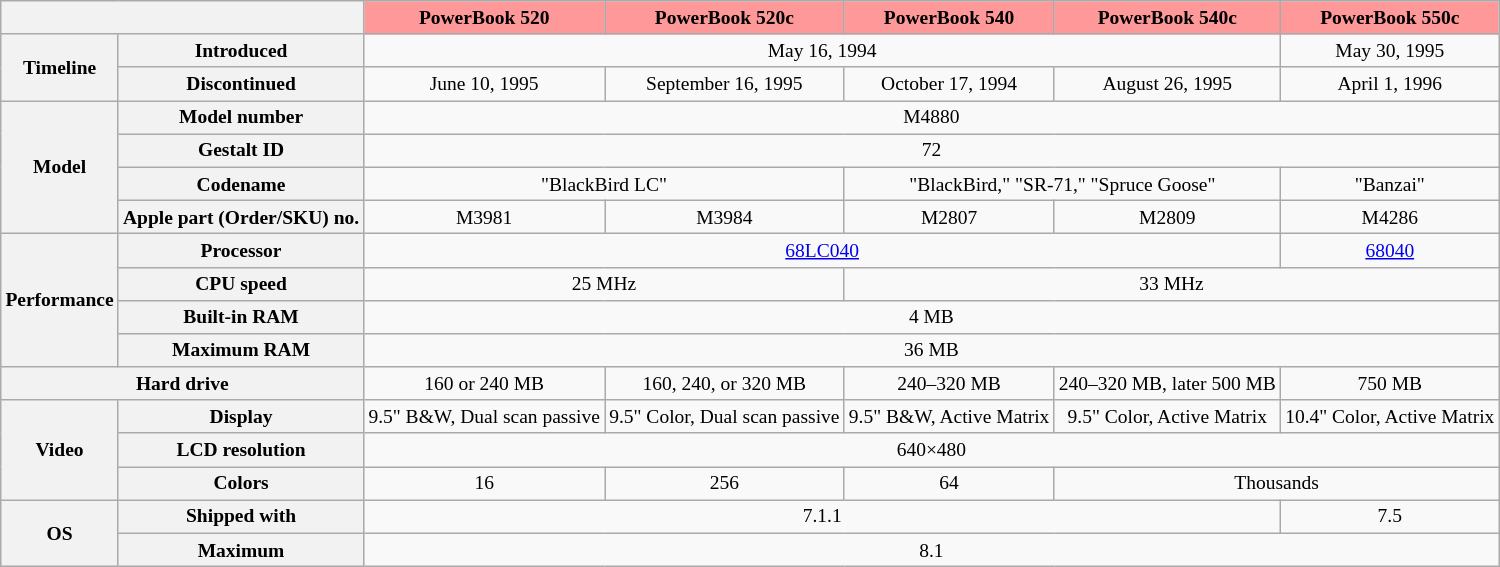<table class="wikitable mw-collapsible" style="font-size:small; text-align:center">
<tr>
<th colspan=2></th>
<th style="background:#FF9999">PowerBook 520</th>
<th style="background:#FF9999">PowerBook 520c</th>
<th style="background:#FF9999">PowerBook 540</th>
<th style="background:#FF9999">PowerBook 540c</th>
<th style="background:#FF9999">PowerBook 550c</th>
</tr>
<tr>
<th rowspan=2>Timeline</th>
<th>Introduced</th>
<td colspan=4>May 16, 1994</td>
<td>May 30, 1995</td>
</tr>
<tr>
<th>Discontinued</th>
<td>June 10, 1995</td>
<td>September 16, 1995</td>
<td>October 17, 1994</td>
<td>August 26, 1995</td>
<td>April 1, 1996</td>
</tr>
<tr>
<th rowspan=4>Model</th>
<th>Model number</th>
<td colspan=5>M4880</td>
</tr>
<tr>
<th>Gestalt ID</th>
<td colspan=5>72</td>
</tr>
<tr>
<th>Codename</th>
<td colspan=2>"BlackBird LC"</td>
<td colspan=2>"BlackBird," "SR-71," "Spruce Goose"</td>
<td>"Banzai"</td>
</tr>
<tr>
<th>Apple part (Order/SKU) no.</th>
<td>M3981</td>
<td>M3984</td>
<td>M2807</td>
<td>M2809</td>
<td>M4286</td>
</tr>
<tr>
<th rowspan=4>Performance</th>
<th>Processor</th>
<td colspan=4><a href='#'>68LC040</a></td>
<td><a href='#'>68040</a></td>
</tr>
<tr>
<th>CPU speed</th>
<td colspan=2>25 MHz</td>
<td colspan=3>33 MHz</td>
</tr>
<tr>
<th>Built-in RAM</th>
<td colspan=5>4 MB</td>
</tr>
<tr>
<th>Maximum RAM</th>
<td colspan=5>36 MB</td>
</tr>
<tr>
<th colspan=2>Hard drive</th>
<td>160 or 240 MB</td>
<td>160, 240, or 320 MB</td>
<td>240–320 MB</td>
<td>240–320 MB, later 500 MB</td>
<td>750 MB</td>
</tr>
<tr>
<th rowspan=3>Video</th>
<th>Display</th>
<td>9.5" B&W, Dual scan passive</td>
<td>9.5" Color, Dual scan passive</td>
<td>9.5" B&W, Active Matrix</td>
<td>9.5" Color, Active Matrix</td>
<td>10.4" Color, Active Matrix</td>
</tr>
<tr>
<th>LCD resolution</th>
<td colspan=5>640×480</td>
</tr>
<tr>
<th>Colors</th>
<td>16</td>
<td>256</td>
<td>64</td>
<td colspan=2>Thousands</td>
</tr>
<tr>
<th rowspan=2>OS</th>
<th>Shipped with</th>
<td colspan=4>7.1.1</td>
<td>7.5</td>
</tr>
<tr>
<th>Maximum</th>
<td colspan=5>8.1</td>
</tr>
</table>
